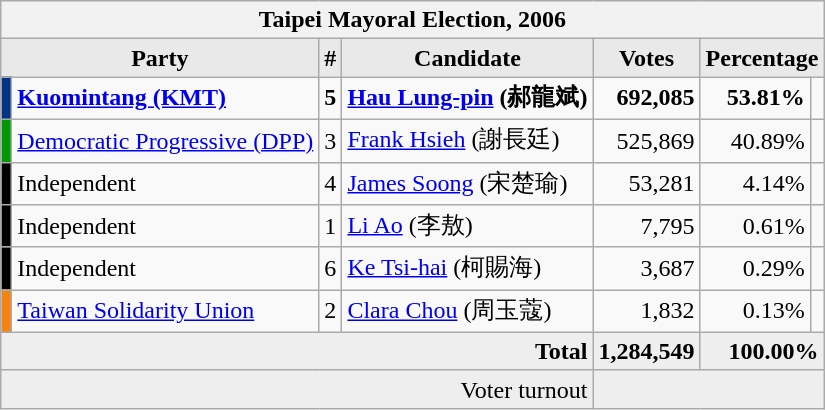<table class="wikitable collapsible">
<tr>
<th colspan="7">Taipei Mayoral Election, 2006</th>
</tr>
<tr>
<th style="background-color:#E9E9E9" colspan=2 style="width: 20em">Party</th>
<th style="background-color:#E9E9E9" style="width: 2em">#</th>
<th style="background-color:#E9E9E9" style="width: 13em">Candidate</th>
<th style="background-color:#E9E9E9" style="width: 6em">Votes</th>
<th style="background-color:#E9E9E9" colspan=2 style="width: 11em">Percentage</th>
</tr>
<tr>
<td bgcolor="#003586"></td>
<td align=left> <strong><a href='#'>Kuomintang (KMT)</a></strong></td>
<td align=center><strong>5</strong></td>
<td align=left><strong><a href='#'>Hau Lung-pin</a> (郝龍斌)</strong></td>
<td align=right><strong>692,085</strong></td>
<td align=right><strong>53.81%</strong></td>
<td align=right></td>
</tr>
<tr>
<td bgcolor="#009a00"></td>
<td align=left><a href='#'>Democratic Progressive (DPP)</a></td>
<td align=center>3</td>
<td align=left><a href='#'>Frank Hsieh</a> (謝長廷)</td>
<td align=right>525,869</td>
<td align=right>40.89%</td>
<td align=right></td>
</tr>
<tr>
<td bgcolor="#000000"></td>
<td align=left> Independent</td>
<td align=center>4</td>
<td align=left><a href='#'>James Soong</a> (宋楚瑜)</td>
<td align=right>53,281</td>
<td align=right>4.14%</td>
<td align=right></td>
</tr>
<tr>
<td bgcolor="#000000"></td>
<td align=left> Independent</td>
<td align=center>1</td>
<td align=left><a href='#'>Li Ao</a> (李敖)</td>
<td align=right>7,795</td>
<td align=right>0.61%</td>
<td align=right></td>
</tr>
<tr>
<td bgcolor="#000000"></td>
<td align=left> Independent</td>
<td align=center>6</td>
<td align=left><a href='#'>Ke Tsi-hai</a> (柯賜海)</td>
<td align=right>3,687</td>
<td align=right>0.29%</td>
<td align=right></td>
</tr>
<tr>
<td bgcolor="#f58310"></td>
<td align=left><a href='#'>Taiwan Solidarity Union</a></td>
<td align=center>2</td>
<td align=left><a href='#'>Clara Chou</a> (周玉蔻)</td>
<td align=right>1,832</td>
<td align=right>0.13%</td>
<td align=right></td>
</tr>
<tr bgcolor="#EEEEEE">
<td colspan="4" align=right><strong>Total</strong></td>
<td align=right><strong>1,284,549</strong></td>
<td align=right colspan=2><strong>100.00%</strong></td>
</tr>
<tr bgcolor="#EEEEEE">
<td colspan="4" align="right">Voter turnout</td>
<td colspan="3" align="right"></td>
</tr>
</table>
